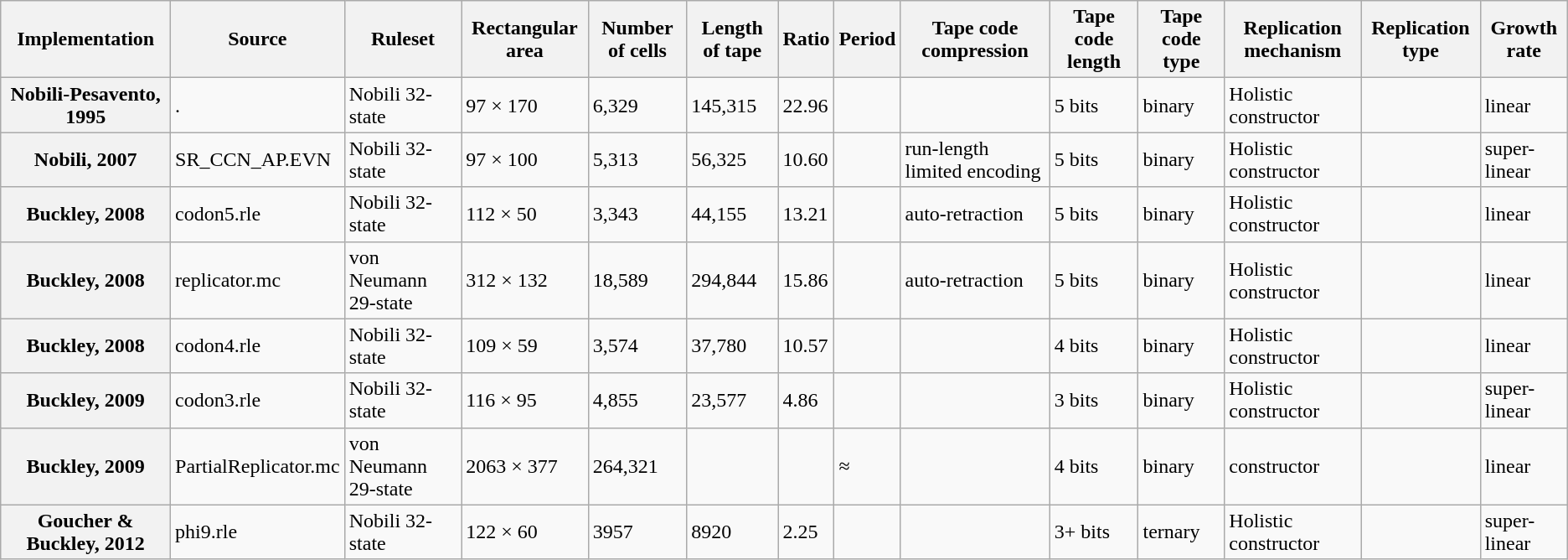<table class="wikitable sortable sort-under col4center col5right col6right col7right col10right col12center">
<tr>
<th>Implementation</th>
<th>Source</th>
<th>Ruleset</th>
<th>Rectangular area</th>
<th>Number of cells</th>
<th>Length of tape</th>
<th>Ratio</th>
<th>Period</th>
<th>Tape code compression</th>
<th>Tape code length</th>
<th>Tape code type</th>
<th>Replication mechanism</th>
<th>Replication type</th>
<th>Growth rate</th>
</tr>
<tr>
<th>Nobili-Pesavento, 1995</th>
<td>.</td>
<td>Nobili 32-state</td>
<td>97 × 170</td>
<td>6,329</td>
<td>145,315</td>
<td>22.96</td>
<td></td>
<td></td>
<td>5 bits</td>
<td>binary</td>
<td>Holistic constructor</td>
<td></td>
<td>linear</td>
</tr>
<tr>
<th>Nobili, 2007</th>
<td>SR_CCN_AP.EVN</td>
<td>Nobili 32-state</td>
<td>97 × 100</td>
<td>5,313</td>
<td>56,325</td>
<td>10.60</td>
<td></td>
<td>run-length limited encoding</td>
<td>5 bits</td>
<td>binary</td>
<td>Holistic constructor</td>
<td></td>
<td>super-linear</td>
</tr>
<tr>
<th>Buckley, 2008</th>
<td>codon5.rle</td>
<td>Nobili 32-state</td>
<td>112 × 50</td>
<td>3,343</td>
<td>44,155</td>
<td>13.21</td>
<td></td>
<td>auto-retraction</td>
<td>5 bits</td>
<td>binary</td>
<td>Holistic constructor</td>
<td></td>
<td>linear</td>
</tr>
<tr>
<th>Buckley, 2008</th>
<td>replicator.mc</td>
<td>von Neumann 29-state</td>
<td>312 × 132</td>
<td>18,589</td>
<td>294,844</td>
<td>15.86</td>
<td></td>
<td>auto-retraction</td>
<td>5 bits</td>
<td>binary</td>
<td>Holistic constructor</td>
<td></td>
<td>linear</td>
</tr>
<tr>
<th>Buckley, 2008</th>
<td>codon4.rle</td>
<td>Nobili 32-state</td>
<td>109 × 59</td>
<td>3,574</td>
<td>37,780</td>
<td>10.57</td>
<td></td>
<td></td>
<td>4 bits</td>
<td>binary</td>
<td>Holistic constructor</td>
<td></td>
<td>linear</td>
</tr>
<tr>
<th>Buckley, 2009</th>
<td>codon3.rle</td>
<td>Nobili 32-state</td>
<td>116 × 95</td>
<td>4,855</td>
<td>23,577</td>
<td>4.86</td>
<td></td>
<td></td>
<td>3 bits</td>
<td>binary</td>
<td>Holistic constructor</td>
<td></td>
<td>super-linear</td>
</tr>
<tr>
<th>Buckley, 2009</th>
<td>PartialReplicator.mc</td>
<td>von Neumann 29-state</td>
<td>2063 × 377</td>
<td>264,321</td>
<td></td>
<td></td>
<td>≈</td>
<td></td>
<td>4 bits</td>
<td>binary</td>
<td> constructor</td>
<td></td>
<td>linear</td>
</tr>
<tr>
<th>Goucher & Buckley, 2012</th>
<td>phi9.rle</td>
<td>Nobili 32-state</td>
<td>122 × 60</td>
<td>3957</td>
<td>8920</td>
<td>2.25</td>
<td></td>
<td></td>
<td>3+ bits</td>
<td>ternary</td>
<td>Holistic constructor</td>
<td></td>
<td>super-linear</td>
</tr>
</table>
